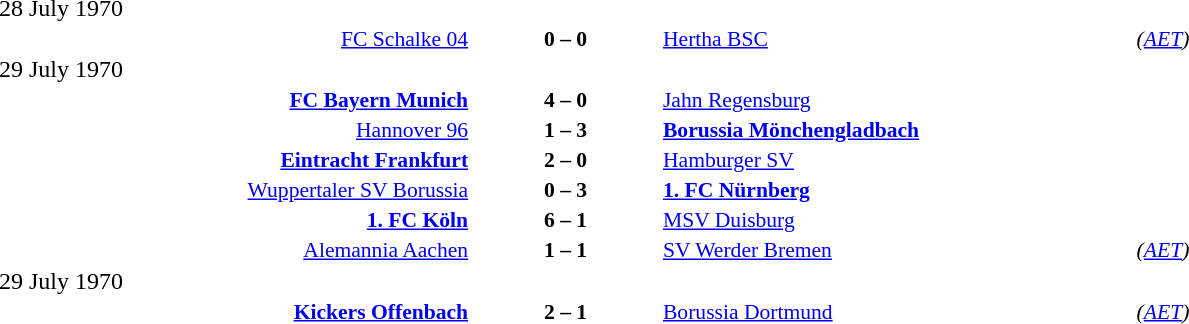<table width=100% cellspacing=1>
<tr>
<th width=25%></th>
<th width=10%></th>
<th width=25%></th>
<th></th>
</tr>
<tr>
<td>28 July 1970</td>
</tr>
<tr style=font-size:90%>
<td align=right><a href='#'>FC Schalke 04</a></td>
<td align=center><strong>0 – 0</strong></td>
<td><a href='#'>Hertha BSC</a></td>
<td><em>(<a href='#'>AET</a>)</em></td>
</tr>
<tr>
<td>29 July 1970</td>
</tr>
<tr style=font-size:90%>
<td align=right><strong><a href='#'>FC Bayern Munich</a></strong></td>
<td align=center><strong>4 – 0</strong></td>
<td><a href='#'>Jahn Regensburg</a></td>
</tr>
<tr style=font-size:90%>
<td align=right><a href='#'>Hannover 96</a></td>
<td align=center><strong>1 – 3</strong></td>
<td><strong><a href='#'>Borussia Mönchengladbach</a></strong></td>
</tr>
<tr style=font-size:90%>
<td align=right><strong><a href='#'>Eintracht Frankfurt</a></strong></td>
<td align=center><strong>2 – 0</strong></td>
<td><a href='#'>Hamburger SV</a></td>
</tr>
<tr style=font-size:90%>
<td align=right><a href='#'>Wuppertaler SV Borussia</a></td>
<td align=center><strong>0 – 3</strong></td>
<td><strong><a href='#'>1. FC Nürnberg</a></strong></td>
</tr>
<tr style=font-size:90%>
<td align=right><strong><a href='#'>1. FC Köln</a></strong></td>
<td align=center><strong>6 – 1</strong></td>
<td><a href='#'>MSV Duisburg</a></td>
</tr>
<tr style=font-size:90%>
<td align=right><a href='#'>Alemannia Aachen</a></td>
<td align=center><strong>1 – 1</strong></td>
<td><a href='#'>SV Werder Bremen</a></td>
<td><em>(<a href='#'>AET</a>)</em></td>
</tr>
<tr>
<td>29 July 1970</td>
</tr>
<tr style=font-size:90%>
<td align=right><strong><a href='#'>Kickers Offenbach</a></strong></td>
<td align=center><strong>2 – 1</strong></td>
<td><a href='#'>Borussia Dortmund</a></td>
<td><em>(<a href='#'>AET</a>)</em></td>
</tr>
</table>
